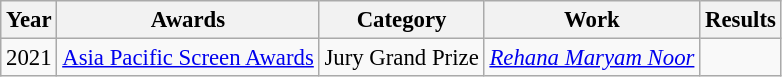<table class="wikitable" style="font-size: 95%;">
<tr>
<th>Year</th>
<th>Awards</th>
<th>Category</th>
<th>Work</th>
<th>Results</th>
</tr>
<tr>
<td>2021</td>
<td><a href='#'>Asia Pacific Screen Awards</a></td>
<td>Jury Grand Prize</td>
<td><em><a href='#'>Rehana Maryam Noor</a></em></td>
<td></td>
</tr>
</table>
